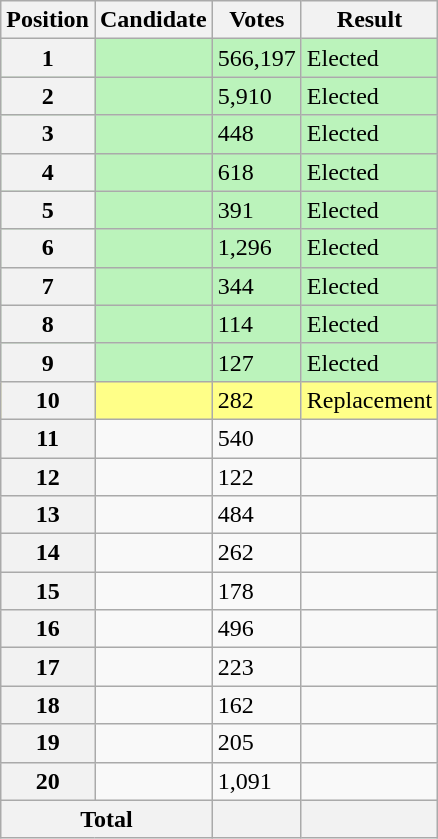<table class="wikitable sortable col3right">
<tr>
<th scope="col">Position</th>
<th scope="col">Candidate</th>
<th scope="col">Votes</th>
<th scope="col">Result</th>
</tr>
<tr bgcolor=bbf3bb>
<th scope="row">1</th>
<td></td>
<td>566,197</td>
<td>Elected</td>
</tr>
<tr bgcolor=bbf3bb>
<th scope="row">2</th>
<td></td>
<td>5,910</td>
<td>Elected</td>
</tr>
<tr bgcolor=bbf3bb>
<th scope="row">3</th>
<td></td>
<td>448</td>
<td>Elected</td>
</tr>
<tr bgcolor=bbf3bb>
<th scope="row">4</th>
<td></td>
<td>618</td>
<td>Elected</td>
</tr>
<tr bgcolor=bbf3bb>
<th scope="row">5</th>
<td></td>
<td>391</td>
<td>Elected</td>
</tr>
<tr bgcolor=bbf3bb>
<th scope="row">6</th>
<td></td>
<td>1,296</td>
<td>Elected</td>
</tr>
<tr bgcolor=bbf3bb>
<th scope="row">7</th>
<td></td>
<td>344</td>
<td>Elected</td>
</tr>
<tr bgcolor=bbf3bb>
<th scope="row">8</th>
<td></td>
<td>114</td>
<td>Elected</td>
</tr>
<tr bgcolor=bbf3bb>
<th scope="row">9</th>
<td></td>
<td>127</td>
<td>Elected</td>
</tr>
<tr bgcolor=#FF8>
<th scope="row">10</th>
<td></td>
<td>282</td>
<td>Replacement</td>
</tr>
<tr>
<th scope="row">11</th>
<td></td>
<td>540</td>
<td></td>
</tr>
<tr>
<th scope="row">12</th>
<td></td>
<td>122</td>
<td></td>
</tr>
<tr>
<th scope="row">13</th>
<td></td>
<td>484</td>
<td></td>
</tr>
<tr>
<th scope="row">14</th>
<td></td>
<td>262</td>
<td></td>
</tr>
<tr>
<th scope="row">15</th>
<td></td>
<td>178</td>
<td></td>
</tr>
<tr>
<th scope="row">16</th>
<td></td>
<td>496</td>
<td></td>
</tr>
<tr>
<th scope="row">17</th>
<td></td>
<td>223</td>
<td></td>
</tr>
<tr>
<th scope="row">18</th>
<td></td>
<td>162</td>
<td></td>
</tr>
<tr>
<th scope="row">19</th>
<td></td>
<td>205</td>
<td></td>
</tr>
<tr>
<th scope="row">20</th>
<td></td>
<td>1,091</td>
<td></td>
</tr>
<tr class="sortbottom">
<th scope="row" colspan="2">Total</th>
<th></th>
<th></th>
</tr>
</table>
